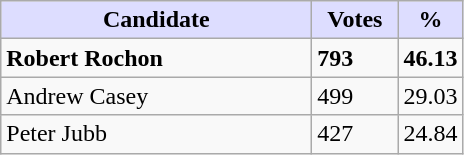<table class="wikitable">
<tr>
<th style="background:#ddf; width:200px;">Candidate</th>
<th style="background:#ddf; width:50px;">Votes</th>
<th style="background:#ddf; width:30px;">%</th>
</tr>
<tr>
<td><strong>Robert Rochon</strong></td>
<td><strong>793</strong></td>
<td><strong>46.13</strong></td>
</tr>
<tr>
<td>Andrew Casey</td>
<td>499</td>
<td>29.03</td>
</tr>
<tr>
<td>Peter Jubb</td>
<td>427</td>
<td>24.84</td>
</tr>
</table>
